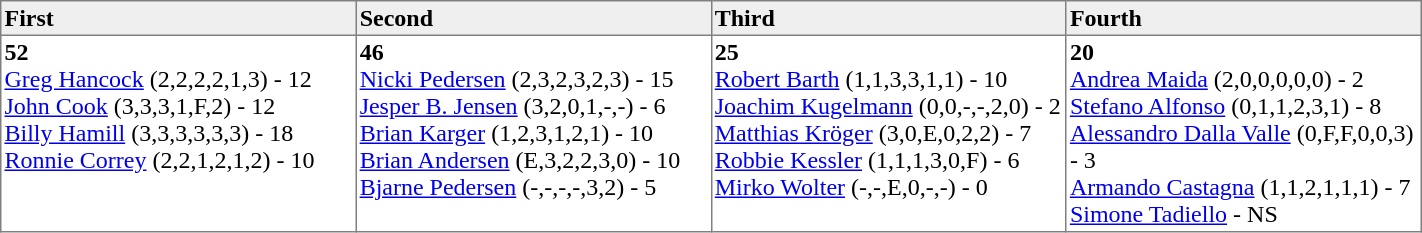<table border=1 cellpadding=2 cellspacing=0 width=75% style="border-collapse:collapse">
<tr align=left style="background:#efefef;">
<th width=20%>First</th>
<th width=20%>Second</th>
<th width=20%>Third</th>
<th width=20%>Fourth</th>
</tr>
<tr align=left>
<td valign=top><strong> 52</strong><br><a href='#'>Greg Hancock</a> (2,2,2,2,1,3) - 12<br><a href='#'>John Cook</a> (3,3,3,1,F,2) - 12<br><a href='#'>Billy Hamill</a> (3,3,3,3,3,3) - 18<br><a href='#'>Ronnie Correy</a> (2,2,1,2,1,2) - 10</td>
<td valign=top><strong> 46</strong><br><a href='#'>Nicki Pedersen</a> (2,3,2,3,2,3) - 15<br><a href='#'>Jesper B. Jensen</a> (3,2,0,1,-,-) - 6<br><a href='#'>Brian Karger</a> (1,2,3,1,2,1) - 10<br><a href='#'>Brian Andersen</a> (E,3,2,2,3,0) - 10<br><a href='#'>Bjarne Pedersen</a> (-,-,-,-,3,2) - 5</td>
<td valign=top><strong> 25</strong><br><a href='#'>Robert Barth</a> (1,1,3,3,1,1) - 10<br><a href='#'>Joachim Kugelmann</a> (0,0,-,-,2,0) - 2<br><a href='#'>Matthias Kröger</a> (3,0,E,0,2,2) - 7<br><a href='#'>Robbie Kessler</a> (1,1,1,3,0,F) - 6<br><a href='#'>Mirko Wolter</a> (-,-,E,0,-,-) - 0</td>
<td valign=top><strong> 20</strong><br><a href='#'>Andrea Maida</a> (2,0,0,0,0,0) - 2<br><a href='#'>Stefano Alfonso</a> (0,1,1,2,3,1) - 8<br><a href='#'>Alessandro Dalla Valle</a> (0,F,F,0,0,3) - 3<br><a href='#'>Armando Castagna</a> (1,1,2,1,1,1) - 7<br><a href='#'>Simone Tadiello</a> - NS</td>
</tr>
</table>
